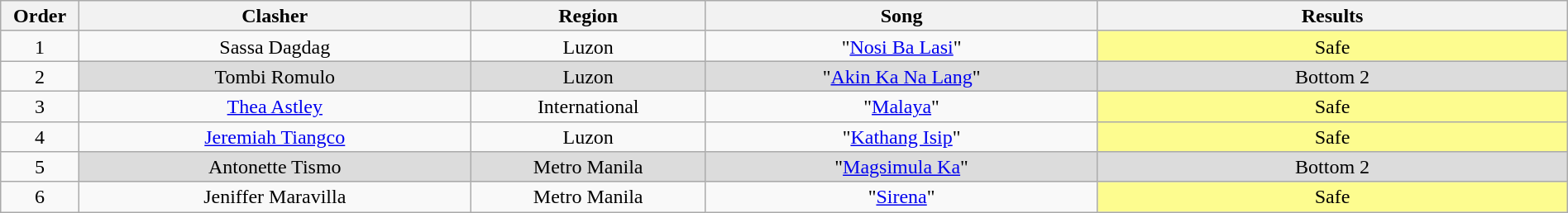<table class="wikitable" style="text-align:center; line-height:17px; width:100%;">
<tr>
<th width="5%">Order</th>
<th width="25%">Clasher</th>
<th>Region</th>
<th width="25%">Song</th>
<th width="30%">Results</th>
</tr>
<tr>
<td>1</td>
<td>Sassa Dagdag</td>
<td>Luzon</td>
<td>"<a href='#'>Nosi Ba Lasi</a>"</td>
<td style="background:#fdfc8f;">Safe</td>
</tr>
<tr>
<td>2</td>
<td style="background:#DCDCDC;">Tombi Romulo</td>
<td style="background:#DCDCDC;">Luzon</td>
<td style="background:#DCDCDC;">"<a href='#'>Akin Ka Na Lang</a>"</td>
<td style="background:#DCDCDC;">Bottom 2</td>
</tr>
<tr>
<td>3</td>
<td><a href='#'>Thea Astley</a></td>
<td>International</td>
<td>"<a href='#'>Malaya</a>"</td>
<td style="background:#fdfc8f;">Safe</td>
</tr>
<tr>
<td>4</td>
<td><a href='#'>Jeremiah Tiangco</a></td>
<td>Luzon</td>
<td>"<a href='#'>Kathang Isip</a>"</td>
<td style="background:#fdfc8f;">Safe</td>
</tr>
<tr>
<td>5</td>
<td style="background:#DCDCDC;">Antonette Tismo</td>
<td style="background:#DCDCDC;">Metro Manila</td>
<td style="background:#DCDCDC;">"<a href='#'>Magsimula Ka</a>"</td>
<td style="background:#DCDCDC;">Bottom 2</td>
</tr>
<tr>
<td>6</td>
<td>Jeniffer Maravilla</td>
<td>Metro Manila</td>
<td>"<a href='#'>Sirena</a>"</td>
<td style="background:#fdfc8f;">Safe</td>
</tr>
</table>
